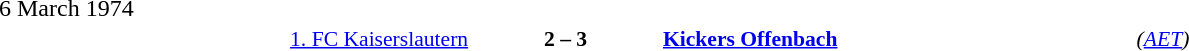<table width=100% cellspacing=1>
<tr>
<th width=25%></th>
<th width=10%></th>
<th width=25%></th>
<th></th>
</tr>
<tr>
<td>6 March 1974</td>
</tr>
<tr style=font-size:90%>
<td align=right><a href='#'>1. FC Kaiserslautern</a></td>
<td align=center><strong>2 – 3</strong></td>
<td><strong><a href='#'>Kickers Offenbach</a></strong></td>
<td><em>(<a href='#'>AET</a>)</em></td>
</tr>
</table>
